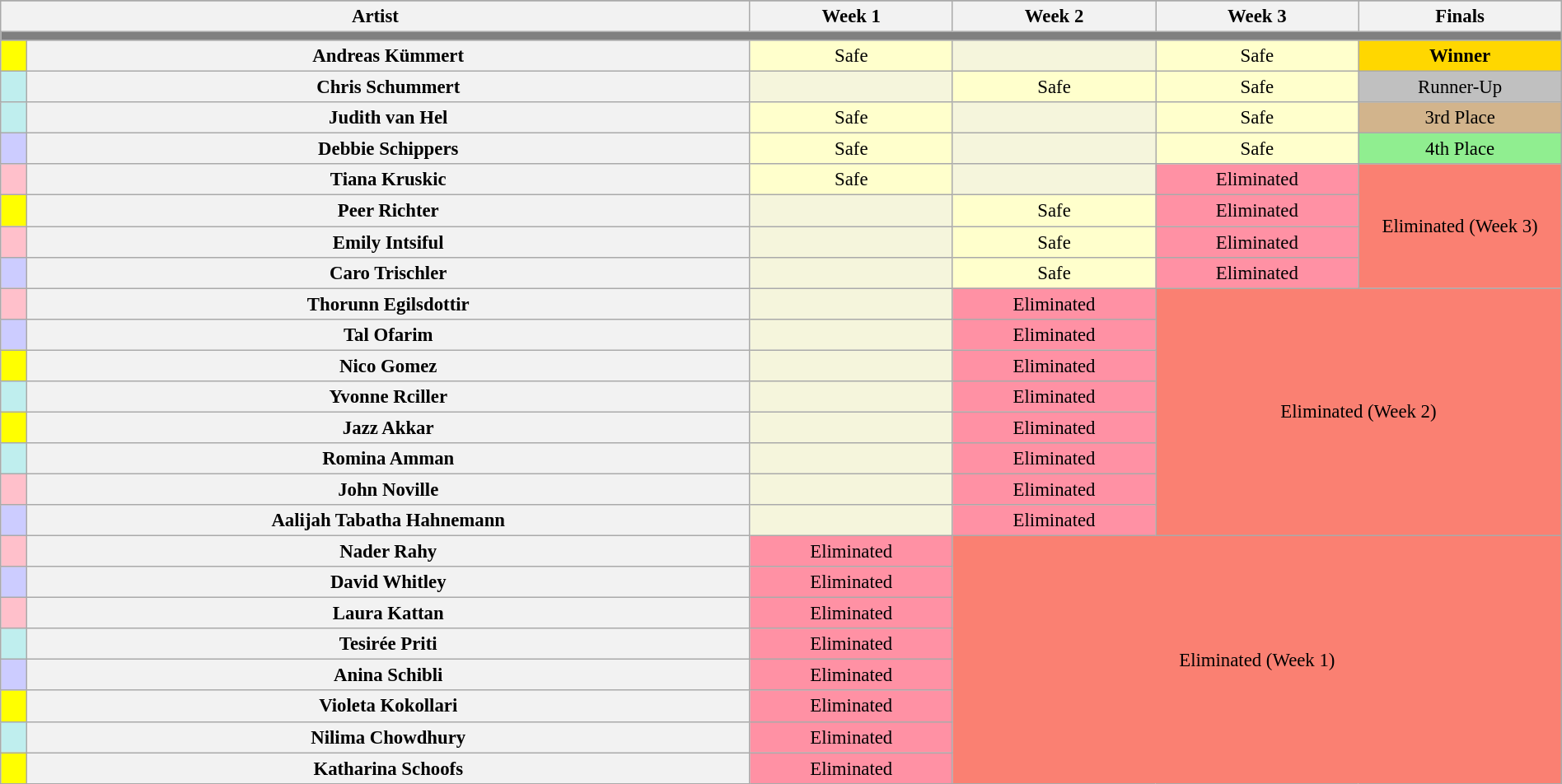<table class="wikitable"  style="text-align:center; font-size:95%; width:100%;">
<tr>
</tr>
<tr>
<th colspan="2">Artist</th>
<th style="width:13%;">Week 1</th>
<th style="width:13%;">Week 2</th>
<th style="width:13%;">Week 3</th>
<th style="width:13%;">Finals</th>
</tr>
<tr>
<th colspan="8" style="background:gray;"></th>
</tr>
<tr>
<th style="background: yellow"></th>
<th>Andreas Kümmert</th>
<td style="background:#ffc;">Safe</td>
<td style="background:#F5F5DC;"></td>
<td style="background:#ffc;">Safe</td>
<td style="background:gold;"><strong>Winner</strong></td>
</tr>
<tr>
<th style="background:#bfeeee;"></th>
<th>Chris Schummert</th>
<td style="background:#F5F5DC;"></td>
<td style="background:#ffc;">Safe</td>
<td style="background:#ffc;">Safe</td>
<td style="background:silver;">Runner-Up</td>
</tr>
<tr>
<th style="background:#bfeeee;"></th>
<th>Judith van Hel</th>
<td style="background:#ffc;">Safe</td>
<td style="background:#F5F5DC;"></td>
<td style="background:#ffc;">Safe</td>
<td style="background:tan;">3rd Place</td>
</tr>
<tr>
<th style="background:#ccf;"></th>
<th>Debbie Schippers</th>
<td style="background:#ffc;">Safe</td>
<td style="background:#F5F5DC;"></td>
<td style="background:#ffc;">Safe</td>
<td style="background:lightgreen;">4th Place</td>
</tr>
<tr>
<th style="background:pink;"></th>
<th>Tiana Kruskic</th>
<td style="background:#ffc;">Safe</td>
<td style="background:#F5F5DC;"></td>
<td style="background:#FF91A4;">Eliminated</td>
<td rowspan="4" colspan="5" style="background:salmon;">Eliminated (Week 3)</td>
</tr>
<tr>
<th style="background: yellow"></th>
<th>Peer Richter</th>
<td style="background:#F5F5DC;"></td>
<td style="background:#ffc;">Safe</td>
<td style="background:#FF91A4;">Eliminated</td>
</tr>
<tr>
<th style="background:pink;"></th>
<th>Emily Intsiful</th>
<td style="background:#F5F5DC;"></td>
<td style="background:#ffc;">Safe</td>
<td style="background:#FF91A4;">Eliminated</td>
</tr>
<tr>
<th style="background:#ccf;"></th>
<th>Caro Trischler</th>
<td style="background:#F5F5DC;"></td>
<td style="background:#ffc;">Safe</td>
<td style="background:#FF91A4;">Eliminated</td>
</tr>
<tr>
<th style="background:pink;"></th>
<th>Thorunn Egilsdottir</th>
<td style="background:#F5F5DC;"></td>
<td style="background:#FF91A4;">Eliminated</td>
<td rowspan="8" colspan="5" style="background:salmon;">Eliminated (Week 2)</td>
</tr>
<tr>
<th style="background:#ccf;"></th>
<th>Tal Ofarim</th>
<td style="background:#F5F5DC;"></td>
<td style="background:#FF91A4;">Eliminated</td>
</tr>
<tr>
<th style="background: yellow"></th>
<th>Nico Gomez</th>
<td style="background:#F5F5DC;"></td>
<td style="background:#FF91A4;">Eliminated</td>
</tr>
<tr>
<th style="background:#bfeeee;"></th>
<th>Yvonne Rciller</th>
<td style="background:#F5F5DC;"></td>
<td style="background:#FF91A4;">Eliminated</td>
</tr>
<tr>
<th style="background: yellow"></th>
<th>Jazz Akkar</th>
<td style="background:#F5F5DC;"></td>
<td style="background:#FF91A4;">Eliminated</td>
</tr>
<tr>
<th style="background:#bfeeee;"></th>
<th>Romina Amman</th>
<td style="background:#F5F5DC;"></td>
<td style="background:#FF91A4;">Eliminated</td>
</tr>
<tr>
<th style="background:pink;"></th>
<th>John Noville</th>
<td style="background:#F5F5DC;"></td>
<td style="background:#FF91A4;">Eliminated</td>
</tr>
<tr>
<th style="background:#ccf;"></th>
<th>Aalijah Tabatha Hahnemann</th>
<td style="background:#F5F5DC;"></td>
<td style="background:#FF91A4;">Eliminated</td>
</tr>
<tr>
<th style="background:pink;"></th>
<th>Nader Rahy</th>
<td style="background:#FF91A4;">Eliminated</td>
<td rowspan="8" colspan="5" style="background:salmon;">Eliminated (Week 1)</td>
</tr>
<tr>
<th style="background:#ccf;"></th>
<th>David Whitley</th>
<td style="background:#FF91A4;">Eliminated</td>
</tr>
<tr>
<th style="background:pink;"></th>
<th>Laura Kattan</th>
<td style="background:#FF91A4;">Eliminated</td>
</tr>
<tr>
<th style="background:#bfeeee;"></th>
<th>Tesirée Priti</th>
<td style="background:#FF91A4;">Eliminated</td>
</tr>
<tr>
<th style="background:#ccf;"></th>
<th>Anina Schibli</th>
<td style="background:#FF91A4;">Eliminated</td>
</tr>
<tr>
<th style="background: yellow"></th>
<th>Violeta Kokollari</th>
<td style="background:#FF91A4;">Eliminated</td>
</tr>
<tr>
<th style="background:#bfeeee;"></th>
<th>Nilima Chowdhury</th>
<td style="background:#FF91A4;">Eliminated</td>
</tr>
<tr>
<th style="background: yellow"></th>
<th>Katharina Schoofs</th>
<td style="background:#FF91A4;">Eliminated</td>
</tr>
</table>
